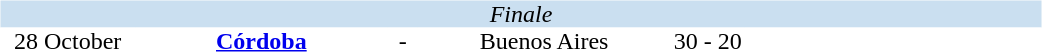<table width=700>
<tr>
<td width=700 valign="top"><br><table border=0 cellspacing=0 cellpadding=0 style="font-size: 100%; border-collapse: collapse;" width=100%>
<tr bgcolor="#CADFF0">
<td style="font-size:100%"; align="center" colspan="6"><em>Finale</em></td>
</tr>
<tr align=center bgcolor=#FFFFFF>
<td width=90>28 October</td>
<td width=170><strong><a href='#'>Córdoba</a></strong></td>
<td width=20>-</td>
<td width=170>Buenos Aires</td>
<td width=50>30 - 20</td>
<td width=200></td>
</tr>
</table>
</td>
</tr>
</table>
